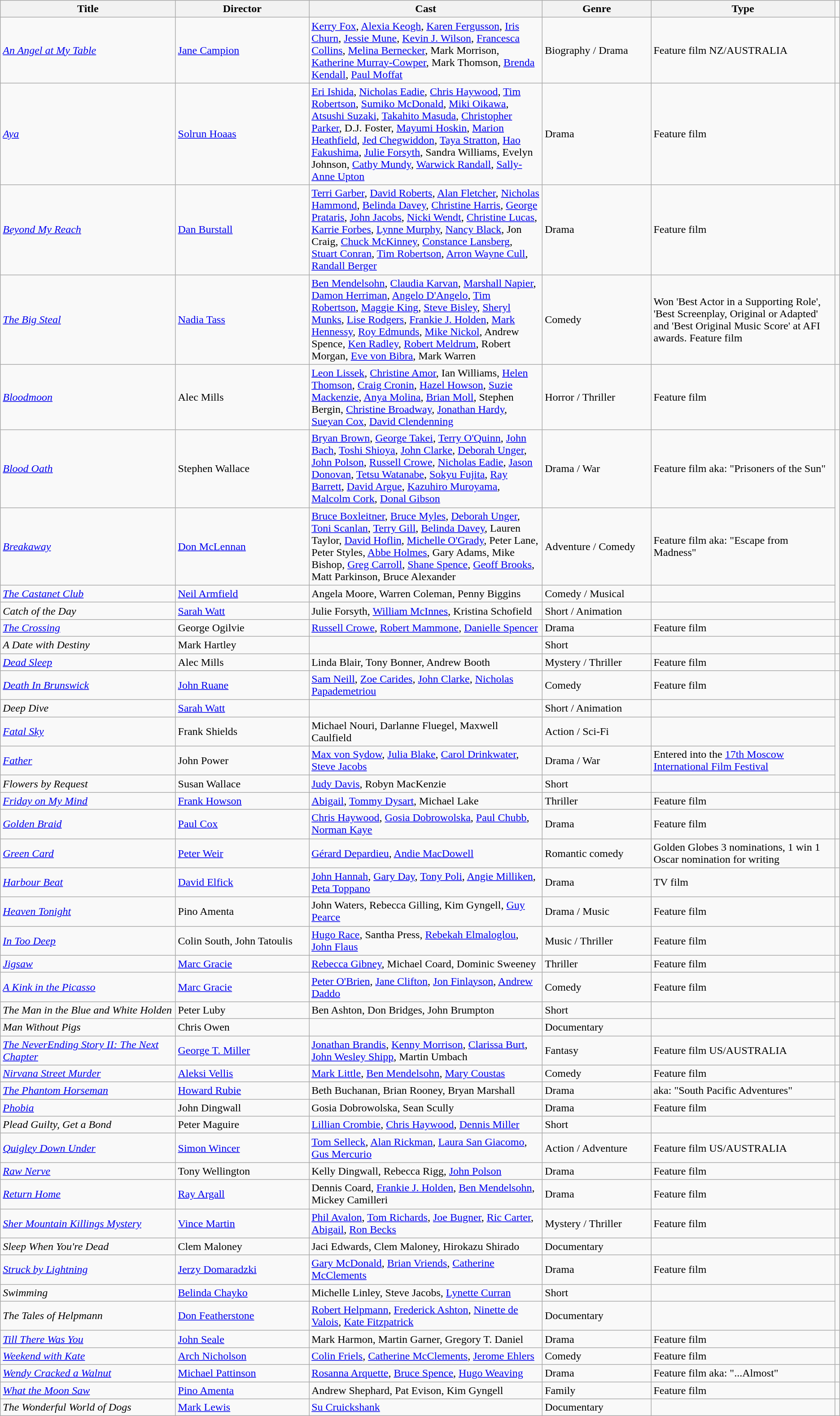<table class="wikitable">
<tr>
<th width=21%>Title</th>
<th width=16%>Director</th>
<th width=28%>Cast</th>
<th width=13%>Genre</th>
<th width=22%>Type</th>
</tr>
<tr>
<td><em><a href='#'>An Angel at My Table</a></em></td>
<td><a href='#'>Jane Campion</a></td>
<td><a href='#'>Kerry Fox</a>, <a href='#'>Alexia Keogh</a>, <a href='#'>Karen Fergusson</a>, <a href='#'>Iris Churn</a>, <a href='#'>Jessie Mune</a>, <a href='#'>Kevin J. Wilson</a>, <a href='#'>Francesca Collins</a>, <a href='#'>Melina Bernecker</a>, Mark Morrison, <a href='#'>Katherine Murray-Cowper</a>, Mark Thomson, <a href='#'>Brenda Kendall</a>, <a href='#'>Paul Moffat</a></td>
<td>Biography / Drama</td>
<td>Feature film NZ/AUSTRALIA</td>
<td></td>
</tr>
<tr>
<td><em><a href='#'>Aya</a></em></td>
<td><a href='#'>Solrun Hoaas</a></td>
<td><a href='#'>Eri Ishida</a>, <a href='#'>Nicholas Eadie</a>, <a href='#'>Chris Haywood</a>, <a href='#'>Tim Robertson</a>, <a href='#'>Sumiko McDonald</a>, <a href='#'>Miki Oikawa</a>, <a href='#'>Atsushi Suzaki</a>, <a href='#'>Takahito Masuda</a>, <a href='#'>Christopher Parker</a>, D.J. Foster, <a href='#'>Mayumi Hoskin</a>, <a href='#'>Marion Heathfield</a>, <a href='#'>Jed Chegwiddon</a>, <a href='#'>Taya Stratton</a>, <a href='#'>Hao Fakushima</a>, <a href='#'>Julie Forsyth</a>, Sandra Williams, Evelyn Johnson, <a href='#'>Cathy Mundy</a>, <a href='#'>Warwick Randall</a>, <a href='#'>Sally-Anne Upton</a></td>
<td>Drama</td>
<td>Feature film</td>
<td></td>
</tr>
<tr>
<td><em><a href='#'>Beyond My Reach</a></em></td>
<td><a href='#'>Dan Burstall</a></td>
<td><a href='#'>Terri Garber</a>, <a href='#'>David Roberts</a>, <a href='#'>Alan Fletcher</a>, <a href='#'>Nicholas Hammond</a>, <a href='#'>Belinda Davey</a>, <a href='#'>Christine Harris</a>, <a href='#'>George Prataris</a>, <a href='#'>John Jacobs</a>, <a href='#'>Nicki Wendt</a>, <a href='#'>Christine Lucas</a>, <a href='#'>Karrie Forbes</a>, <a href='#'>Lynne Murphy</a>, <a href='#'>Nancy Black</a>, Jon Craig, <a href='#'>Chuck McKinney</a>, <a href='#'>Constance Lansberg</a>, <a href='#'>Stuart Conran</a>, <a href='#'>Tim Robertson</a>, <a href='#'>Arron Wayne Cull</a>, <a href='#'>Randall Berger</a></td>
<td>Drama</td>
<td>Feature film</td>
<td></td>
</tr>
<tr>
<td><em><a href='#'>The Big Steal</a></em></td>
<td><a href='#'>Nadia Tass</a></td>
<td><a href='#'>Ben Mendelsohn</a>, <a href='#'>Claudia Karvan</a>, <a href='#'>Marshall Napier</a>, <a href='#'>Damon Herriman</a>, <a href='#'>Angelo D'Angelo</a>, <a href='#'>Tim Robertson</a>, <a href='#'>Maggie King</a>, <a href='#'>Steve Bisley</a>, <a href='#'>Sheryl Munks</a>, <a href='#'>Lise Rodgers</a>, <a href='#'>Frankie J. Holden</a>, <a href='#'>Mark Hennessy</a>, <a href='#'>Roy Edmunds</a>, <a href='#'>Mike Nickol</a>, Andrew Spence, <a href='#'>Ken Radley</a>, <a href='#'>Robert Meldrum</a>, Robert Morgan, <a href='#'>Eve von Bibra</a>, Mark Warren</td>
<td>Comedy</td>
<td>Won 'Best Actor in a Supporting Role', 'Best Screenplay, Original or Adapted' and 'Best Original Music Score' at AFI awards. Feature film </td>
</tr>
<tr>
<td><em><a href='#'>Bloodmoon</a></em></td>
<td>Alec Mills</td>
<td><a href='#'>Leon Lissek</a>, <a href='#'>Christine Amor</a>, Ian Williams, <a href='#'>Helen Thomson</a>, <a href='#'>Craig Cronin</a>, <a href='#'>Hazel Howson</a>, <a href='#'>Suzie Mackenzie</a>, <a href='#'>Anya Molina</a>, <a href='#'>Brian Moll</a>, Stephen Bergin, <a href='#'>Christine Broadway</a>, <a href='#'>Jonathan Hardy</a>, <a href='#'>Sueyan Cox</a>, <a href='#'>David Clendenning</a></td>
<td>Horror / Thriller</td>
<td>Feature film</td>
<td></td>
</tr>
<tr>
<td><em><a href='#'>Blood Oath</a></em></td>
<td>Stephen Wallace</td>
<td><a href='#'>Bryan Brown</a>, <a href='#'>George Takei</a>, <a href='#'>Terry O'Quinn</a>, <a href='#'>John Bach</a>, <a href='#'>Toshi Shioya</a>, <a href='#'>John Clarke</a>, <a href='#'>Deborah Unger</a>, <a href='#'>John Polson</a>, <a href='#'>Russell Crowe</a>, <a href='#'>Nicholas Eadie</a>, <a href='#'>Jason Donovan</a>, <a href='#'>Tetsu Watanabe</a>, <a href='#'>Sokyu Fujita</a>, <a href='#'>Ray Barrett</a>, <a href='#'>David Argue</a>, <a href='#'>Kazuhiro Muroyama</a>, <a href='#'>Malcolm Cork</a>, <a href='#'>Donal Gibson</a></td>
<td>Drama / War</td>
<td>Feature film aka: "Prisoners of the Sun"</td>
</tr>
<tr>
<td><em><a href='#'>Breakaway</a></em></td>
<td><a href='#'>Don McLennan</a></td>
<td><a href='#'>Bruce Boxleitner</a>, <a href='#'>Bruce Myles</a>, <a href='#'>Deborah Unger</a>, <a href='#'>Toni Scanlan</a>, <a href='#'>Terry Gill</a>, <a href='#'>Belinda Davey</a>, Lauren Taylor, <a href='#'>David Hoflin</a>, <a href='#'>Michelle O'Grady</a>, Peter Lane, Peter Styles, <a href='#'>Abbe Holmes</a>, Gary Adams, Mike Bishop, <a href='#'>Greg Carroll</a>, <a href='#'>Shane Spence</a>, <a href='#'>Geoff Brooks</a>, Matt Parkinson, Bruce Alexander</td>
<td>Adventure / Comedy</td>
<td>Feature film aka: "Escape from Madness"</td>
</tr>
<tr>
<td><em><a href='#'>The Castanet Club</a></em></td>
<td><a href='#'>Neil Armfield</a></td>
<td>Angela Moore, Warren Coleman, Penny Biggins</td>
<td>Comedy / Musical</td>
<td></td>
</tr>
<tr>
<td><em>Catch of the Day</em></td>
<td><a href='#'>Sarah Watt</a></td>
<td>Julie Forsyth, <a href='#'>William McInnes</a>, Kristina Schofield</td>
<td>Short / Animation</td>
<td></td>
</tr>
<tr>
<td><em><a href='#'>The Crossing</a></em></td>
<td>George Ogilvie</td>
<td><a href='#'>Russell Crowe</a>, <a href='#'>Robert Mammone</a>, <a href='#'>Danielle Spencer</a></td>
<td>Drama</td>
<td>Feature film</td>
<td></td>
</tr>
<tr>
<td><em>A Date with Destiny</em></td>
<td>Mark Hartley</td>
<td></td>
<td>Short</td>
<td></td>
</tr>
<tr>
<td><em><a href='#'>Dead Sleep</a></em></td>
<td>Alec Mills</td>
<td>Linda Blair, Tony Bonner, Andrew Booth</td>
<td>Mystery / Thriller</td>
<td>Feature film</td>
<td></td>
</tr>
<tr>
<td><em><a href='#'>Death In Brunswick</a></em></td>
<td><a href='#'>John Ruane</a></td>
<td><a href='#'>Sam Neill</a>, <a href='#'>Zoe Carides</a>, <a href='#'>John Clarke</a>, <a href='#'>Nicholas Papademetriou</a></td>
<td>Comedy</td>
<td>Feature film</td>
<td></td>
</tr>
<tr>
<td><em>Deep Dive</em></td>
<td><a href='#'>Sarah Watt</a></td>
<td></td>
<td>Short / Animation</td>
<td></td>
</tr>
<tr>
<td><em><a href='#'>Fatal Sky</a></em></td>
<td>Frank Shields</td>
<td>Michael Nouri, Darlanne Fluegel, Maxwell Caulfield</td>
<td>Action / Sci-Fi</td>
<td></td>
</tr>
<tr>
<td><em><a href='#'>Father</a></em></td>
<td>John Power</td>
<td><a href='#'>Max von Sydow</a>, <a href='#'>Julia Blake</a>, <a href='#'>Carol Drinkwater</a>, <a href='#'>Steve Jacobs</a></td>
<td>Drama / War</td>
<td>Entered into the <a href='#'>17th Moscow International Film Festival</a></td>
</tr>
<tr>
<td><em>Flowers by Request</em></td>
<td>Susan Wallace</td>
<td><a href='#'>Judy Davis</a>, Robyn MacKenzie</td>
<td>Short</td>
<td></td>
</tr>
<tr>
<td><em><a href='#'>Friday on My Mind</a></em></td>
<td><a href='#'>Frank Howson</a></td>
<td><a href='#'>Abigail</a>, <a href='#'>Tommy Dysart</a>, Michael Lake</td>
<td>Thriller</td>
<td>Feature film</td>
<td></td>
</tr>
<tr>
<td><em><a href='#'>Golden Braid</a></em></td>
<td><a href='#'>Paul Cox</a></td>
<td><a href='#'>Chris Haywood</a>, <a href='#'>Gosia Dobrowolska</a>, <a href='#'>Paul Chubb</a>, <a href='#'>Norman Kaye</a></td>
<td>Drama</td>
<td>Feature film</td>
<td></td>
</tr>
<tr>
<td><em><a href='#'>Green Card</a></em></td>
<td><a href='#'>Peter Weir</a></td>
<td><a href='#'>Gérard Depardieu</a>, <a href='#'>Andie MacDowell</a></td>
<td>Romantic comedy</td>
<td>Golden Globes 3 nominations, 1 win 1 Oscar nomination for writing</td>
</tr>
<tr>
<td><em><a href='#'>Harbour Beat</a></em></td>
<td><a href='#'>David Elfick</a></td>
<td><a href='#'>John Hannah</a>, <a href='#'>Gary Day</a>, <a href='#'>Tony Poli</a>, <a href='#'>Angie Milliken</a>, <a href='#'>Peta Toppano</a></td>
<td>Drama</td>
<td>TV film</td>
<td></td>
</tr>
<tr>
<td><em><a href='#'>Heaven Tonight</a></em></td>
<td>Pino Amenta</td>
<td>John Waters, Rebecca Gilling, Kim Gyngell, <a href='#'>Guy Pearce</a></td>
<td>Drama / Music</td>
<td>Feature film</td>
<td></td>
</tr>
<tr>
<td><em><a href='#'>In Too Deep</a></em></td>
<td>Colin South, John Tatoulis</td>
<td><a href='#'>Hugo Race</a>, Santha Press, <a href='#'>Rebekah Elmaloglou</a>, <a href='#'>John Flaus</a></td>
<td>Music / Thriller</td>
<td>Feature film</td>
<td></td>
</tr>
<tr>
<td><em><a href='#'>Jigsaw</a></em></td>
<td><a href='#'>Marc Gracie</a></td>
<td><a href='#'>Rebecca Gibney</a>, Michael Coard, Dominic Sweeney</td>
<td>Thriller</td>
<td>Feature film</td>
<td></td>
</tr>
<tr>
<td><em><a href='#'>A Kink in the Picasso</a></em></td>
<td><a href='#'>Marc Gracie</a></td>
<td><a href='#'>Peter O'Brien</a>, <a href='#'>Jane Clifton</a>, <a href='#'>Jon Finlayson</a>, <a href='#'>Andrew Daddo</a></td>
<td>Comedy</td>
<td>Feature film</td>
<td></td>
</tr>
<tr>
<td><em>The Man in the Blue and White Holden</em></td>
<td>Peter Luby</td>
<td>Ben Ashton, Don Bridges, John Brumpton</td>
<td>Short</td>
<td></td>
</tr>
<tr>
<td><em>Man Without Pigs</em></td>
<td>Chris Owen</td>
<td></td>
<td>Documentary</td>
<td></td>
</tr>
<tr>
<td><em><a href='#'>The NeverEnding Story II: The Next Chapter</a></em></td>
<td><a href='#'>George T. Miller</a></td>
<td><a href='#'>Jonathan Brandis</a>, <a href='#'>Kenny Morrison</a>, <a href='#'>Clarissa Burt</a>, <a href='#'>John Wesley Shipp</a>, Martin Umbach</td>
<td>Fantasy</td>
<td>Feature film US/AUSTRALIA</td>
<td></td>
</tr>
<tr>
<td><em><a href='#'>Nirvana Street Murder</a></em></td>
<td><a href='#'>Aleksi Vellis</a></td>
<td><a href='#'>Mark Little</a>, <a href='#'>Ben Mendelsohn</a>, <a href='#'>Mary Coustas</a></td>
<td>Comedy</td>
<td>Feature film</td>
<td></td>
</tr>
<tr>
<td><em><a href='#'>The Phantom Horseman</a></em></td>
<td><a href='#'>Howard Rubie</a></td>
<td>Beth Buchanan, Brian Rooney, Bryan Marshall</td>
<td>Drama</td>
<td>aka: "South Pacific Adventures"</td>
</tr>
<tr>
<td><em><a href='#'>Phobia</a></em></td>
<td>John Dingwall</td>
<td>Gosia Dobrowolska, Sean Scully</td>
<td>Drama</td>
<td>Feature film</td>
</tr>
<tr>
<td><em>Plead Guilty, Get a Bond</em></td>
<td>Peter Maguire</td>
<td><a href='#'>Lillian Crombie</a>, <a href='#'>Chris Haywood</a>, <a href='#'>Dennis Miller</a></td>
<td>Short</td>
<td></td>
</tr>
<tr>
<td><em><a href='#'>Quigley Down Under</a></em></td>
<td><a href='#'>Simon Wincer</a></td>
<td><a href='#'>Tom Selleck</a>, <a href='#'>Alan Rickman</a>, <a href='#'>Laura San Giacomo</a>, <a href='#'>Gus Mercurio</a></td>
<td>Action / Adventure</td>
<td>Feature film US/AUSTRALIA</td>
<td></td>
</tr>
<tr>
<td><em><a href='#'>Raw Nerve</a></em></td>
<td>Tony Wellington</td>
<td>Kelly Dingwall, Rebecca Rigg, <a href='#'>John Polson</a></td>
<td>Drama</td>
<td>Feature film</td>
<td></td>
</tr>
<tr>
<td><em><a href='#'>Return Home</a></em></td>
<td><a href='#'>Ray Argall</a></td>
<td>Dennis Coard, <a href='#'>Frankie J. Holden</a>, <a href='#'>Ben Mendelsohn</a>, Mickey Camilleri</td>
<td>Drama</td>
<td>Feature film</td>
<td></td>
</tr>
<tr>
<td><em><a href='#'>Sher Mountain Killings Mystery</a></em></td>
<td><a href='#'>Vince Martin</a></td>
<td><a href='#'>Phil Avalon</a>, <a href='#'>Tom Richards</a>, <a href='#'>Joe Bugner</a>, <a href='#'>Ric Carter</a>, <a href='#'>Abigail</a>, <a href='#'>Ron Becks</a></td>
<td>Mystery / Thriller</td>
<td>Feature film</td>
<td></td>
</tr>
<tr>
<td><em>Sleep When You're Dead</em></td>
<td>Clem Maloney</td>
<td>Jaci Edwards, Clem Maloney, Hirokazu Shirado</td>
<td>Documentary</td>
<td></td>
</tr>
<tr>
<td><em><a href='#'>Struck by Lightning</a></em></td>
<td><a href='#'>Jerzy Domaradzki</a></td>
<td><a href='#'>Gary McDonald</a>, <a href='#'>Brian Vriends</a>, <a href='#'>Catherine McClements</a></td>
<td>Drama</td>
<td>Feature film</td>
<td></td>
</tr>
<tr>
<td><em>Swimming</em></td>
<td><a href='#'>Belinda Chayko</a></td>
<td>Michelle Linley, Steve Jacobs, <a href='#'>Lynette Curran</a></td>
<td>Short</td>
<td></td>
</tr>
<tr>
<td><em>The Tales of Helpmann</em></td>
<td><a href='#'>Don Featherstone</a></td>
<td><a href='#'>Robert Helpmann</a>, <a href='#'>Frederick Ashton</a>, <a href='#'>Ninette de Valois</a>, <a href='#'>Kate Fitzpatrick</a></td>
<td>Documentary</td>
<td></td>
</tr>
<tr>
<td><em><a href='#'>Till There Was You</a></em></td>
<td><a href='#'>John Seale</a></td>
<td>Mark Harmon, Martin Garner, Gregory T. Daniel</td>
<td>Drama</td>
<td>Feature film</td>
<td></td>
</tr>
<tr>
<td><em><a href='#'>Weekend with Kate</a></em></td>
<td><a href='#'>Arch Nicholson</a></td>
<td><a href='#'>Colin Friels</a>, <a href='#'>Catherine McClements</a>, <a href='#'>Jerome Ehlers</a></td>
<td>Comedy</td>
<td>Feature film</td>
<td></td>
</tr>
<tr>
<td><em><a href='#'>Wendy Cracked a Walnut</a> </em></td>
<td><a href='#'>Michael Pattinson</a></td>
<td><a href='#'>Rosanna Arquette</a>, <a href='#'>Bruce Spence</a>, <a href='#'>Hugo Weaving</a></td>
<td>Drama</td>
<td>Feature film aka: "...Almost"</td>
</tr>
<tr>
<td><em><a href='#'>What the Moon Saw</a></em></td>
<td><a href='#'>Pino Amenta</a></td>
<td>Andrew Shephard, Pat Evison, Kim Gyngell</td>
<td>Family</td>
<td>Feature film</td>
<td></td>
</tr>
<tr>
<td><em>The Wonderful World of Dogs</em></td>
<td><a href='#'>Mark Lewis</a></td>
<td><a href='#'>Su Cruickshank</a></td>
<td>Documentary</td>
<td></td>
</tr>
</table>
